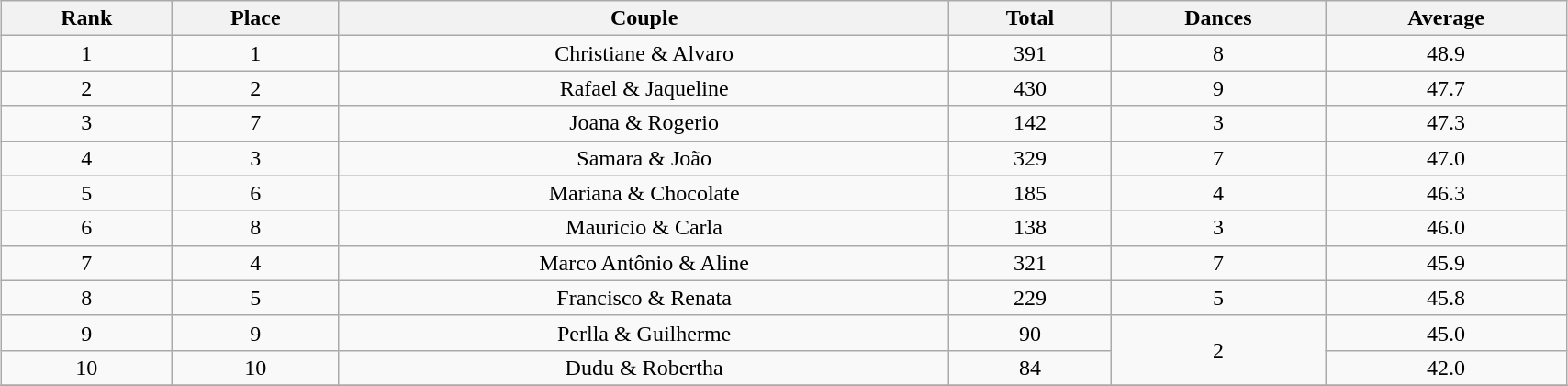<table class="wikitable sortable" style="text-align:center; margin: 5px; width: 90%">
<tr>
<th>Rank</th>
<th>Place</th>
<th>Couple</th>
<th>Total</th>
<th>Dances</th>
<th>Average</th>
</tr>
<tr>
<td>1</td>
<td>1</td>
<td>Christiane & Alvaro</td>
<td>391</td>
<td>8</td>
<td>48.9</td>
</tr>
<tr>
<td>2</td>
<td>2</td>
<td>Rafael & Jaqueline</td>
<td>430</td>
<td>9</td>
<td>47.7</td>
</tr>
<tr>
<td>3</td>
<td>7</td>
<td>Joana & Rogerio</td>
<td>142</td>
<td>3</td>
<td>47.3</td>
</tr>
<tr>
<td>4</td>
<td>3</td>
<td>Samara & João</td>
<td>329</td>
<td>7</td>
<td>47.0</td>
</tr>
<tr>
<td>5</td>
<td>6</td>
<td>Mariana & Chocolate</td>
<td>185</td>
<td>4</td>
<td>46.3</td>
</tr>
<tr>
<td>6</td>
<td>8</td>
<td>Mauricio & Carla</td>
<td>138</td>
<td>3</td>
<td>46.0</td>
</tr>
<tr>
<td>7</td>
<td>4</td>
<td>Marco Antônio & Aline</td>
<td>321</td>
<td>7</td>
<td>45.9</td>
</tr>
<tr>
<td>8</td>
<td>5</td>
<td>Francisco & Renata</td>
<td>229</td>
<td>5</td>
<td>45.8</td>
</tr>
<tr>
<td>9</td>
<td>9</td>
<td>Perlla & Guilherme</td>
<td>90</td>
<td rowspan=2>2</td>
<td>45.0</td>
</tr>
<tr>
<td>10</td>
<td>10</td>
<td>Dudu & Robertha</td>
<td>84</td>
<td>42.0</td>
</tr>
<tr>
</tr>
</table>
